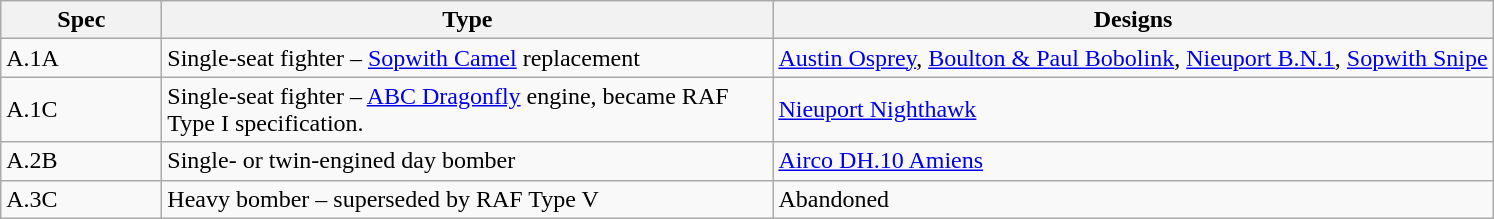<table class="wikitable">
<tr>
<th width=100>Spec</th>
<th width=400>Type</th>
<th>Designs</th>
</tr>
<tr>
<td>A.1A</td>
<td>Single-seat fighter – <a href='#'>Sopwith Camel</a> replacement</td>
<td><a href='#'>Austin Osprey</a>, <a href='#'>Boulton & Paul Bobolink</a>, <a href='#'>Nieuport B.N.1</a>, <a href='#'>Sopwith Snipe</a></td>
</tr>
<tr>
<td>A.1C</td>
<td>Single-seat fighter – <a href='#'>ABC Dragonfly</a> engine, became RAF Type I specification.</td>
<td><a href='#'>Nieuport Nighthawk</a></td>
</tr>
<tr>
<td>A.2B</td>
<td>Single- or twin-engined day bomber</td>
<td><a href='#'>Airco DH.10 Amiens</a></td>
</tr>
<tr>
<td>A.3C</td>
<td>Heavy bomber – superseded by RAF Type V</td>
<td>Abandoned</td>
</tr>
</table>
